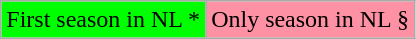<table class="wikitable" style="font-size:100%;line-height:1.1;">
<tr>
<td style="background-color:#00FF00;">First season in NL *</td>
<td style="background-color:#FF91A4;">Only season in NL §</td>
</tr>
</table>
